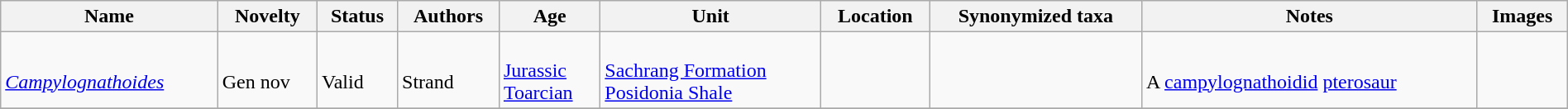<table class="wikitable sortable" align="center" width="100%">
<tr>
<th>Name</th>
<th>Novelty</th>
<th>Status</th>
<th>Authors</th>
<th>Age</th>
<th>Unit</th>
<th>Location</th>
<th>Synonymized taxa</th>
<th>Notes</th>
<th>Images</th>
</tr>
<tr>
<td><br><em><a href='#'>Campylognathoides</a></em></td>
<td><br>Gen nov</td>
<td><br>Valid</td>
<td><br>Strand</td>
<td><br><a href='#'>Jurassic</a><br><a href='#'>Toarcian</a></td>
<td><br><a href='#'>Sachrang Formation</a><br><a href='#'>Posidonia Shale</a></td>
<td><br><br></td>
<td></td>
<td><br>A <a href='#'>campylognathoidid</a> <a href='#'>pterosaur</a></td>
<td><br></td>
</tr>
<tr>
</tr>
</table>
